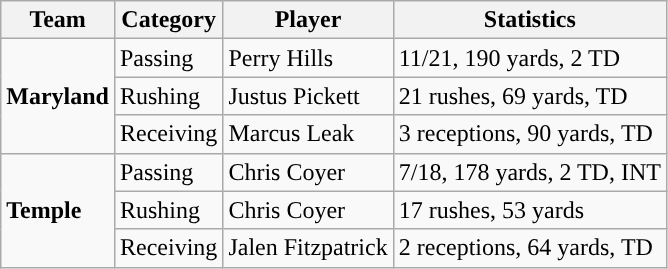<table class="wikitable" style="float: left;">
<tr>
<th>Team</th>
<th>Category</th>
<th>Player</th>
<th>Statistics</th>
</tr>
<tr>
<td rowspan=3><strong>Maryland</strong></td>
<td>Passing</td>
<td>Perry Hills</td>
<td>11/21, 190 yards, 2 TD</td>
</tr>
<tr>
<td>Rushing</td>
<td>Justus Pickett</td>
<td>21 rushes, 69 yards, TD</td>
</tr>
<tr>
<td>Receiving</td>
<td>Marcus Leak</td>
<td>3 receptions, 90 yards, TD</td>
</tr>
<tr>
<td rowspan=3><strong>Temple</strong></td>
<td>Passing</td>
<td>Chris Coyer</td>
<td>7/18, 178 yards, 2 TD, INT</td>
</tr>
<tr>
<td>Rushing</td>
<td>Chris Coyer</td>
<td>17 rushes, 53 yards</td>
</tr>
<tr>
<td>Receiving</td>
<td>Jalen Fitzpatrick</td>
<td>2 receptions, 64 yards, TD</td>
</tr>
</table>
